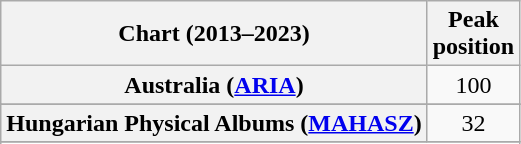<table class="wikitable plainrowheaders sortable" style="text-align:center;">
<tr>
<th scope="col">Chart (2013–2023)</th>
<th scope="col">Peak<br>position</th>
</tr>
<tr>
<th scope="row">Australia (<a href='#'>ARIA</a>)</th>
<td>100</td>
</tr>
<tr>
</tr>
<tr>
</tr>
<tr>
</tr>
<tr>
<th scope="row">Hungarian Physical Albums (<a href='#'>MAHASZ</a>)</th>
<td>32</td>
</tr>
<tr>
</tr>
<tr>
</tr>
<tr>
</tr>
<tr>
</tr>
</table>
